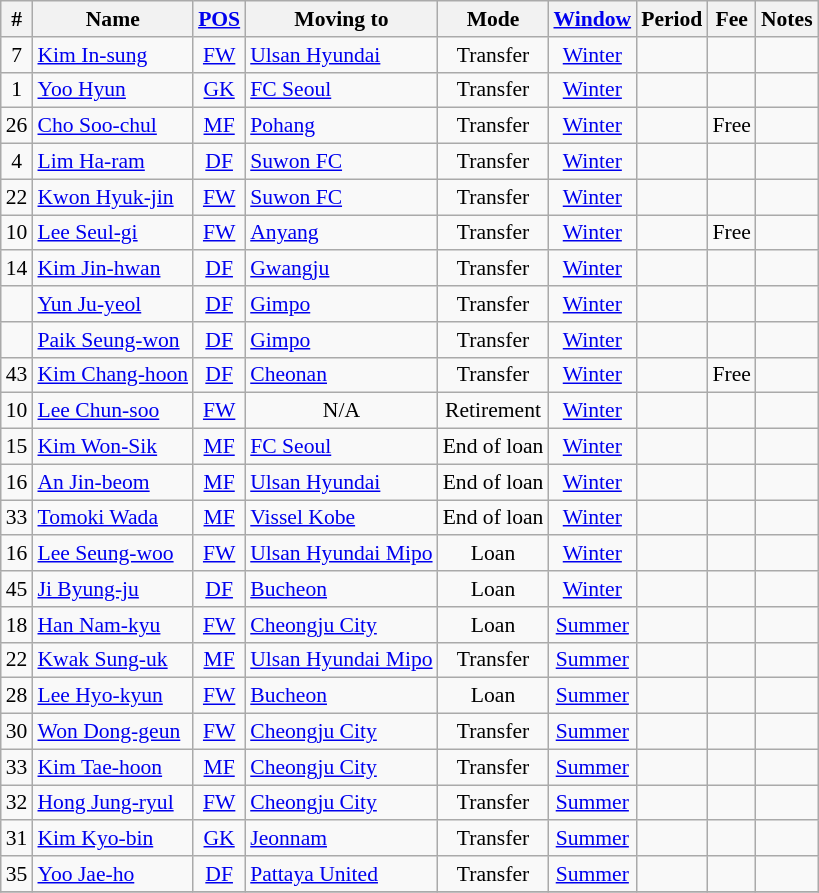<table class="wikitable sortable" style="text-align: center; font-size:90%;">
<tr>
<th>#</th>
<th>Name</th>
<th><a href='#'>POS</a></th>
<th>Moving to</th>
<th>Mode</th>
<th><a href='#'>Window</a></th>
<th>Period</th>
<th>Fee</th>
<th>Notes</th>
</tr>
<tr>
<td>7</td>
<td align=left> <a href='#'>Kim In-sung</a></td>
<td><a href='#'>FW</a></td>
<td align=left> <a href='#'>Ulsan Hyundai</a></td>
<td>Transfer</td>
<td><a href='#'>Winter</a></td>
<td></td>
<td></td>
<td></td>
</tr>
<tr>
<td>1</td>
<td align=left> <a href='#'>Yoo Hyun</a></td>
<td><a href='#'>GK</a></td>
<td align=left> <a href='#'>FC Seoul</a></td>
<td>Transfer</td>
<td><a href='#'>Winter</a></td>
<td></td>
<td></td>
<td></td>
</tr>
<tr>
<td>26</td>
<td align=left> <a href='#'>Cho Soo-chul</a></td>
<td><a href='#'>MF</a></td>
<td align=left> <a href='#'>Pohang</a></td>
<td>Transfer</td>
<td><a href='#'>Winter</a></td>
<td></td>
<td>Free</td>
<td></td>
</tr>
<tr>
<td>4</td>
<td align=left> <a href='#'>Lim Ha-ram</a></td>
<td><a href='#'>DF</a></td>
<td align=left> <a href='#'>Suwon FC</a></td>
<td>Transfer</td>
<td><a href='#'>Winter</a></td>
<td></td>
<td></td>
<td></td>
</tr>
<tr>
<td>22</td>
<td align=left> <a href='#'>Kwon Hyuk-jin</a></td>
<td><a href='#'>FW</a></td>
<td align=left> <a href='#'>Suwon FC</a></td>
<td>Transfer</td>
<td><a href='#'>Winter</a></td>
<td></td>
<td></td>
<td></td>
</tr>
<tr>
<td>10</td>
<td align=left> <a href='#'>Lee Seul-gi</a></td>
<td><a href='#'>FW</a></td>
<td align=left> <a href='#'>Anyang</a></td>
<td>Transfer</td>
<td><a href='#'>Winter</a></td>
<td></td>
<td>Free</td>
<td></td>
</tr>
<tr>
<td>14</td>
<td align=left> <a href='#'>Kim Jin-hwan</a></td>
<td><a href='#'>DF</a></td>
<td align=left> <a href='#'>Gwangju</a></td>
<td>Transfer</td>
<td><a href='#'>Winter</a></td>
<td></td>
<td></td>
<td></td>
</tr>
<tr>
<td></td>
<td align=left> <a href='#'>Yun Ju-yeol</a></td>
<td><a href='#'>DF</a></td>
<td align=left> <a href='#'>Gimpo</a></td>
<td>Transfer</td>
<td><a href='#'>Winter</a></td>
<td></td>
<td></td>
<td></td>
</tr>
<tr>
<td></td>
<td align=left> <a href='#'>Paik Seung-won</a></td>
<td><a href='#'>DF</a></td>
<td align=left> <a href='#'>Gimpo</a></td>
<td>Transfer</td>
<td><a href='#'>Winter</a></td>
<td></td>
<td></td>
<td></td>
</tr>
<tr>
<td>43</td>
<td align=left> <a href='#'>Kim Chang-hoon</a></td>
<td><a href='#'>DF</a></td>
<td align=left> <a href='#'>Cheonan</a></td>
<td>Transfer</td>
<td><a href='#'>Winter</a></td>
<td></td>
<td>Free</td>
<td></td>
</tr>
<tr>
<td>10</td>
<td align=left> <a href='#'>Lee Chun-soo</a></td>
<td><a href='#'>FW</a></td>
<td>N/A</td>
<td>Retirement</td>
<td><a href='#'>Winter</a></td>
<td></td>
<td></td>
<td></td>
</tr>
<tr>
<td>15</td>
<td align=left> <a href='#'>Kim Won-Sik</a></td>
<td><a href='#'>MF</a></td>
<td align=left> <a href='#'>FC Seoul</a></td>
<td>End of loan</td>
<td><a href='#'>Winter</a></td>
<td></td>
<td></td>
<td></td>
</tr>
<tr>
<td>16</td>
<td align=left> <a href='#'>An Jin-beom</a></td>
<td><a href='#'>MF</a></td>
<td align=left> <a href='#'>Ulsan Hyundai</a></td>
<td>End of loan</td>
<td><a href='#'>Winter</a></td>
<td></td>
<td></td>
<td></td>
</tr>
<tr>
<td>33</td>
<td align=left> <a href='#'>Tomoki Wada</a></td>
<td><a href='#'>MF</a></td>
<td align=left> <a href='#'>Vissel Kobe</a></td>
<td>End of loan</td>
<td><a href='#'>Winter</a></td>
<td></td>
<td></td>
<td></td>
</tr>
<tr>
<td>16</td>
<td align=left> <a href='#'>Lee Seung-woo</a></td>
<td><a href='#'>FW</a></td>
<td align=left> <a href='#'>Ulsan Hyundai Mipo</a></td>
<td>Loan</td>
<td><a href='#'>Winter</a></td>
<td></td>
<td></td>
<td></td>
</tr>
<tr>
<td>45</td>
<td align=left> <a href='#'>Ji Byung-ju</a></td>
<td><a href='#'>DF</a></td>
<td align=left> <a href='#'>Bucheon</a></td>
<td>Loan</td>
<td><a href='#'>Winter</a></td>
<td></td>
<td></td>
<td></td>
</tr>
<tr>
<td>18</td>
<td align=left> <a href='#'>Han Nam-kyu</a></td>
<td><a href='#'>FW</a></td>
<td align=left> <a href='#'>Cheongju City</a></td>
<td>Loan</td>
<td><a href='#'>Summer</a></td>
<td></td>
<td></td>
<td></td>
</tr>
<tr>
<td>22</td>
<td align=left> <a href='#'>Kwak Sung-uk</a></td>
<td><a href='#'>MF</a></td>
<td align=left> <a href='#'>Ulsan Hyundai Mipo</a></td>
<td>Transfer</td>
<td><a href='#'>Summer</a></td>
<td></td>
<td></td>
<td></td>
</tr>
<tr>
<td>28</td>
<td align=left> <a href='#'>Lee Hyo-kyun</a></td>
<td><a href='#'>FW</a></td>
<td align=left> <a href='#'>Bucheon</a></td>
<td>Loan</td>
<td><a href='#'>Summer</a></td>
<td></td>
<td></td>
<td></td>
</tr>
<tr>
<td>30</td>
<td align=left> <a href='#'>Won Dong-geun</a></td>
<td><a href='#'>FW</a></td>
<td align=left> <a href='#'>Cheongju City</a></td>
<td>Transfer</td>
<td><a href='#'>Summer</a></td>
<td></td>
<td></td>
<td></td>
</tr>
<tr>
<td>33</td>
<td align=left> <a href='#'>Kim Tae-hoon</a></td>
<td><a href='#'>MF</a></td>
<td align=left> <a href='#'>Cheongju City</a></td>
<td>Transfer</td>
<td><a href='#'>Summer</a></td>
<td></td>
<td></td>
<td></td>
</tr>
<tr>
<td>32</td>
<td align=left> <a href='#'>Hong Jung-ryul</a></td>
<td><a href='#'>FW</a></td>
<td align=left> <a href='#'>Cheongju City</a></td>
<td>Transfer</td>
<td><a href='#'>Summer</a></td>
<td></td>
<td></td>
<td></td>
</tr>
<tr>
<td>31</td>
<td align=left> <a href='#'>Kim Kyo-bin</a></td>
<td><a href='#'>GK</a></td>
<td align=left> <a href='#'>Jeonnam</a></td>
<td>Transfer</td>
<td><a href='#'>Summer</a></td>
<td></td>
<td></td>
<td></td>
</tr>
<tr>
<td>35</td>
<td align=left> <a href='#'>Yoo Jae-ho</a></td>
<td><a href='#'>DF</a></td>
<td align=left> <a href='#'>Pattaya United</a></td>
<td>Transfer</td>
<td><a href='#'>Summer</a></td>
<td></td>
<td></td>
<td></td>
</tr>
<tr>
</tr>
</table>
